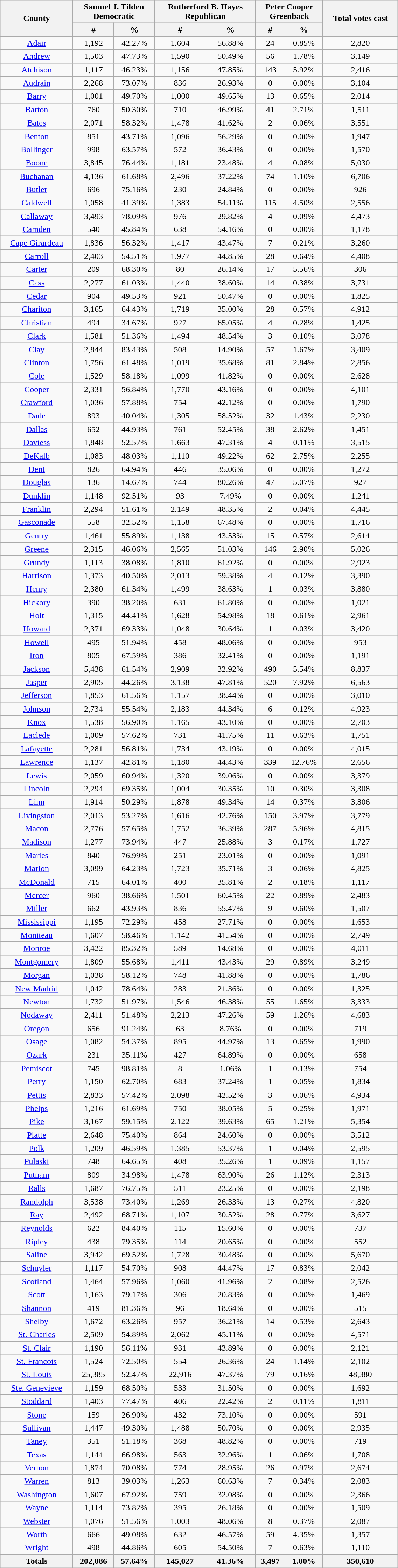<table class="wikitable sortable" width="60%">
<tr>
<th rowspan="2">County</th>
<th colspan="2">Samuel J. Tilden<br>Democratic</th>
<th colspan="2">Rutherford B. Hayes<br>Republican</th>
<th colspan="2">Peter Cooper<br>Greenback</th>
<th rowspan="2">Total votes cast</th>
</tr>
<tr>
<th data-sort-type="number" style="text-align:center;">#</th>
<th data-sort-type="number" style="text-align:center;">%</th>
<th data-sort-type="number" style="text-align:center;">#</th>
<th data-sort-type="number" style="text-align:center;">%</th>
<th>#</th>
<th>%</th>
</tr>
<tr style="text-align:center;">
<td><a href='#'>Adair</a></td>
<td>1,192</td>
<td>42.27%</td>
<td>1,604</td>
<td>56.88%</td>
<td>24</td>
<td>0.85%</td>
<td>2,820</td>
</tr>
<tr style="text-align:center;">
<td><a href='#'>Andrew</a></td>
<td>1,503</td>
<td>47.73%</td>
<td>1,590</td>
<td>50.49%</td>
<td>56</td>
<td>1.78%</td>
<td>3,149</td>
</tr>
<tr style="text-align:center;">
<td><a href='#'>Atchison</a></td>
<td>1,117</td>
<td>46.23%</td>
<td>1,156</td>
<td>47.85%</td>
<td>143</td>
<td>5.92%</td>
<td>2,416</td>
</tr>
<tr style="text-align:center;">
<td><a href='#'>Audrain</a></td>
<td>2,268</td>
<td>73.07%</td>
<td>836</td>
<td>26.93%</td>
<td>0</td>
<td>0.00%</td>
<td>3,104</td>
</tr>
<tr style="text-align:center;">
<td><a href='#'>Barry</a></td>
<td>1,001</td>
<td>49.70%</td>
<td>1,000</td>
<td>49.65%</td>
<td>13</td>
<td>0.65%</td>
<td>2,014</td>
</tr>
<tr style="text-align:center;">
<td><a href='#'>Barton</a></td>
<td>760</td>
<td>50.30%</td>
<td>710</td>
<td>46.99%</td>
<td>41</td>
<td>2.71%</td>
<td>1,511</td>
</tr>
<tr style="text-align:center;">
<td><a href='#'>Bates</a></td>
<td>2,071</td>
<td>58.32%</td>
<td>1,478</td>
<td>41.62%</td>
<td>2</td>
<td>0.06%</td>
<td>3,551</td>
</tr>
<tr style="text-align:center;">
<td><a href='#'>Benton</a></td>
<td>851</td>
<td>43.71%</td>
<td>1,096</td>
<td>56.29%</td>
<td>0</td>
<td>0.00%</td>
<td>1,947</td>
</tr>
<tr style="text-align:center;">
<td><a href='#'>Bollinger</a></td>
<td>998</td>
<td>63.57%</td>
<td>572</td>
<td>36.43%</td>
<td>0</td>
<td>0.00%</td>
<td>1,570</td>
</tr>
<tr style="text-align:center;">
<td><a href='#'>Boone</a></td>
<td>3,845</td>
<td>76.44%</td>
<td>1,181</td>
<td>23.48%</td>
<td>4</td>
<td>0.08%</td>
<td>5,030</td>
</tr>
<tr style="text-align:center;">
<td><a href='#'>Buchanan</a></td>
<td>4,136</td>
<td>61.68%</td>
<td>2,496</td>
<td>37.22%</td>
<td>74</td>
<td>1.10%</td>
<td>6,706</td>
</tr>
<tr style="text-align:center;">
<td><a href='#'>Butler</a></td>
<td>696</td>
<td>75.16%</td>
<td>230</td>
<td>24.84%</td>
<td>0</td>
<td>0.00%</td>
<td>926</td>
</tr>
<tr style="text-align:center;">
<td><a href='#'>Caldwell</a></td>
<td>1,058</td>
<td>41.39%</td>
<td>1,383</td>
<td>54.11%</td>
<td>115</td>
<td>4.50%</td>
<td>2,556</td>
</tr>
<tr style="text-align:center;">
<td><a href='#'>Callaway</a></td>
<td>3,493</td>
<td>78.09%</td>
<td>976</td>
<td>29.82%</td>
<td>4</td>
<td>0.09%</td>
<td>4,473</td>
</tr>
<tr style="text-align:center;">
<td><a href='#'>Camden</a></td>
<td>540</td>
<td>45.84%</td>
<td>638</td>
<td>54.16%</td>
<td>0</td>
<td>0.00%</td>
<td>1,178</td>
</tr>
<tr style="text-align:center;">
<td><a href='#'>Cape Girardeau</a></td>
<td>1,836</td>
<td>56.32%</td>
<td>1,417</td>
<td>43.47%</td>
<td>7</td>
<td>0.21%</td>
<td>3,260</td>
</tr>
<tr style="text-align:center;">
<td><a href='#'>Carroll</a></td>
<td>2,403</td>
<td>54.51%</td>
<td>1,977</td>
<td>44.85%</td>
<td>28</td>
<td>0.64%</td>
<td>4,408</td>
</tr>
<tr style="text-align:center;">
<td><a href='#'>Carter</a></td>
<td>209</td>
<td>68.30%</td>
<td>80</td>
<td>26.14%</td>
<td>17</td>
<td>5.56%</td>
<td>306</td>
</tr>
<tr style="text-align:center;">
<td><a href='#'>Cass</a></td>
<td>2,277</td>
<td>61.03%</td>
<td>1,440</td>
<td>38.60%</td>
<td>14</td>
<td>0.38%</td>
<td>3,731</td>
</tr>
<tr style="text-align:center;">
<td><a href='#'>Cedar</a></td>
<td>904</td>
<td>49.53%</td>
<td>921</td>
<td>50.47%</td>
<td>0</td>
<td>0.00%</td>
<td>1,825</td>
</tr>
<tr style="text-align:center;">
<td><a href='#'>Chariton</a></td>
<td>3,165</td>
<td>64.43%</td>
<td>1,719</td>
<td>35.00%</td>
<td>28</td>
<td>0.57%</td>
<td>4,912</td>
</tr>
<tr style="text-align:center;">
<td><a href='#'>Christian</a></td>
<td>494</td>
<td>34.67%</td>
<td>927</td>
<td>65.05%</td>
<td>4</td>
<td>0.28%</td>
<td>1,425</td>
</tr>
<tr style="text-align:center;">
<td><a href='#'>Clark</a></td>
<td>1,581</td>
<td>51.36%</td>
<td>1,494</td>
<td>48.54%</td>
<td>3</td>
<td>0.10%</td>
<td>3,078</td>
</tr>
<tr style="text-align:center;">
<td><a href='#'>Clay</a></td>
<td>2,844</td>
<td>83.43%</td>
<td>508</td>
<td>14.90%</td>
<td>57</td>
<td>1.67%</td>
<td>3,409</td>
</tr>
<tr style="text-align:center;">
<td><a href='#'>Clinton</a></td>
<td>1,756</td>
<td>61.48%</td>
<td>1,019</td>
<td>35.68%</td>
<td>81</td>
<td>2.84%</td>
<td>2,856</td>
</tr>
<tr style="text-align:center;">
<td><a href='#'>Cole</a></td>
<td>1,529</td>
<td>58.18%</td>
<td>1,099</td>
<td>41.82%</td>
<td>0</td>
<td>0.00%</td>
<td>2,628</td>
</tr>
<tr style="text-align:center;">
<td><a href='#'>Cooper</a></td>
<td>2,331</td>
<td>56.84%</td>
<td>1,770</td>
<td>43.16%</td>
<td>0</td>
<td>0.00%</td>
<td>4,101</td>
</tr>
<tr style="text-align:center;">
<td><a href='#'>Crawford</a></td>
<td>1,036</td>
<td>57.88%</td>
<td>754</td>
<td>42.12%</td>
<td>0</td>
<td>0.00%</td>
<td>1,790</td>
</tr>
<tr style="text-align:center;">
<td><a href='#'>Dade</a></td>
<td>893</td>
<td>40.04%</td>
<td>1,305</td>
<td>58.52%</td>
<td>32</td>
<td>1.43%</td>
<td>2,230</td>
</tr>
<tr style="text-align:center;">
<td><a href='#'>Dallas</a></td>
<td>652</td>
<td>44.93%</td>
<td>761</td>
<td>52.45%</td>
<td>38</td>
<td>2.62%</td>
<td>1,451</td>
</tr>
<tr style="text-align:center;">
<td><a href='#'>Daviess</a></td>
<td>1,848</td>
<td>52.57%</td>
<td>1,663</td>
<td>47.31%</td>
<td>4</td>
<td>0.11%</td>
<td>3,515</td>
</tr>
<tr style="text-align:center;">
<td><a href='#'>DeKalb</a></td>
<td>1,083</td>
<td>48.03%</td>
<td>1,110</td>
<td>49.22%</td>
<td>62</td>
<td>2.75%</td>
<td>2,255</td>
</tr>
<tr style="text-align:center;">
<td><a href='#'>Dent</a></td>
<td>826</td>
<td>64.94%</td>
<td>446</td>
<td>35.06%</td>
<td>0</td>
<td>0.00%</td>
<td>1,272</td>
</tr>
<tr style="text-align:center;">
<td><a href='#'>Douglas</a></td>
<td>136</td>
<td>14.67%</td>
<td>744</td>
<td>80.26%</td>
<td>47</td>
<td>5.07%</td>
<td>927</td>
</tr>
<tr style="text-align:center;">
<td><a href='#'>Dunklin</a></td>
<td>1,148</td>
<td>92.51%</td>
<td>93</td>
<td>7.49%</td>
<td>0</td>
<td>0.00%</td>
<td>1,241</td>
</tr>
<tr style="text-align:center;">
<td><a href='#'>Franklin</a></td>
<td>2,294</td>
<td>51.61%</td>
<td>2,149</td>
<td>48.35%</td>
<td>2</td>
<td>0.04%</td>
<td>4,445</td>
</tr>
<tr style="text-align:center;">
<td><a href='#'>Gasconade</a></td>
<td>558</td>
<td>32.52%</td>
<td>1,158</td>
<td>67.48%</td>
<td>0</td>
<td>0.00%</td>
<td>1,716</td>
</tr>
<tr style="text-align:center;">
<td><a href='#'>Gentry</a></td>
<td>1,461</td>
<td>55.89%</td>
<td>1,138</td>
<td>43.53%</td>
<td>15</td>
<td>0.57%</td>
<td>2,614</td>
</tr>
<tr style="text-align:center;">
<td><a href='#'>Greene</a></td>
<td>2,315</td>
<td>46.06%</td>
<td>2,565</td>
<td>51.03%</td>
<td>146</td>
<td>2.90%</td>
<td>5,026</td>
</tr>
<tr style="text-align:center;">
<td><a href='#'>Grundy</a></td>
<td>1,113</td>
<td>38.08%</td>
<td>1,810</td>
<td>61.92%</td>
<td>0</td>
<td>0.00%</td>
<td>2,923</td>
</tr>
<tr style="text-align:center;">
<td><a href='#'>Harrison</a></td>
<td>1,373</td>
<td>40.50%</td>
<td>2,013</td>
<td>59.38%</td>
<td>4</td>
<td>0.12%</td>
<td>3,390</td>
</tr>
<tr style="text-align:center;">
<td><a href='#'>Henry</a></td>
<td>2,380</td>
<td>61.34%</td>
<td>1,499</td>
<td>38.63%</td>
<td>1</td>
<td>0.03%</td>
<td>3,880</td>
</tr>
<tr style="text-align:center;">
<td><a href='#'>Hickory</a></td>
<td>390</td>
<td>38.20%</td>
<td>631</td>
<td>61.80%</td>
<td>0</td>
<td>0.00%</td>
<td>1,021</td>
</tr>
<tr style="text-align:center;">
<td><a href='#'>Holt</a></td>
<td>1,315</td>
<td>44.41%</td>
<td>1,628</td>
<td>54.98%</td>
<td>18</td>
<td>0.61%</td>
<td>2,961</td>
</tr>
<tr style="text-align:center;">
<td><a href='#'>Howard</a></td>
<td>2,371</td>
<td>69.33%</td>
<td>1,048</td>
<td>30.64%</td>
<td>1</td>
<td>0.03%</td>
<td>3,420</td>
</tr>
<tr style="text-align:center;">
<td><a href='#'>Howell</a></td>
<td>495</td>
<td>51.94%</td>
<td>458</td>
<td>48.06%</td>
<td>0</td>
<td>0.00%</td>
<td>953</td>
</tr>
<tr style="text-align:center;">
<td><a href='#'>Iron</a></td>
<td>805</td>
<td>67.59%</td>
<td>386</td>
<td>32.41%</td>
<td>0</td>
<td>0.00%</td>
<td>1,191</td>
</tr>
<tr style="text-align:center;">
<td><a href='#'>Jackson</a></td>
<td>5,438</td>
<td>61.54%</td>
<td>2,909</td>
<td>32.92%</td>
<td>490</td>
<td>5.54%</td>
<td>8,837</td>
</tr>
<tr style="text-align:center;">
<td><a href='#'>Jasper</a></td>
<td>2,905</td>
<td>44.26%</td>
<td>3,138</td>
<td>47.81%</td>
<td>520</td>
<td>7.92%</td>
<td>6,563</td>
</tr>
<tr style="text-align:center;">
<td><a href='#'>Jefferson</a></td>
<td>1,853</td>
<td>61.56%</td>
<td>1,157</td>
<td>38.44%</td>
<td>0</td>
<td>0.00%</td>
<td>3,010</td>
</tr>
<tr style="text-align:center;">
<td><a href='#'>Johnson</a></td>
<td>2,734</td>
<td>55.54%</td>
<td>2,183</td>
<td>44.34%</td>
<td>6</td>
<td>0.12%</td>
<td>4,923</td>
</tr>
<tr style="text-align:center;">
<td><a href='#'>Knox</a></td>
<td>1,538</td>
<td>56.90%</td>
<td>1,165</td>
<td>43.10%</td>
<td>0</td>
<td>0.00%</td>
<td>2,703</td>
</tr>
<tr style="text-align:center;">
<td><a href='#'>Laclede</a></td>
<td>1,009</td>
<td>57.62%</td>
<td>731</td>
<td>41.75%</td>
<td>11</td>
<td>0.63%</td>
<td>1,751</td>
</tr>
<tr style="text-align:center;">
<td><a href='#'>Lafayette</a></td>
<td>2,281</td>
<td>56.81%</td>
<td>1,734</td>
<td>43.19%</td>
<td>0</td>
<td>0.00%</td>
<td>4,015</td>
</tr>
<tr style="text-align:center;">
<td><a href='#'>Lawrence</a></td>
<td>1,137</td>
<td>42.81%</td>
<td>1,180</td>
<td>44.43%</td>
<td>339</td>
<td>12.76%</td>
<td>2,656</td>
</tr>
<tr style="text-align:center;">
<td><a href='#'>Lewis</a></td>
<td>2,059</td>
<td>60.94%</td>
<td>1,320</td>
<td>39.06%</td>
<td>0</td>
<td>0.00%</td>
<td>3,379</td>
</tr>
<tr style="text-align:center;">
<td><a href='#'>Lincoln</a></td>
<td>2,294</td>
<td>69.35%</td>
<td>1,004</td>
<td>30.35%</td>
<td>10</td>
<td>0.30%</td>
<td>3,308</td>
</tr>
<tr style="text-align:center;">
<td><a href='#'>Linn</a></td>
<td>1,914</td>
<td>50.29%</td>
<td>1,878</td>
<td>49.34%</td>
<td>14</td>
<td>0.37%</td>
<td>3,806</td>
</tr>
<tr style="text-align:center;">
<td><a href='#'>Livingston</a></td>
<td>2,013</td>
<td>53.27%</td>
<td>1,616</td>
<td>42.76%</td>
<td>150</td>
<td>3.97%</td>
<td>3,779</td>
</tr>
<tr style="text-align:center;">
<td><a href='#'>Macon</a></td>
<td>2,776</td>
<td>57.65%</td>
<td>1,752</td>
<td>36.39%</td>
<td>287</td>
<td>5.96%</td>
<td>4,815</td>
</tr>
<tr style="text-align:center;">
<td><a href='#'>Madison</a></td>
<td>1,277</td>
<td>73.94%</td>
<td>447</td>
<td>25.88%</td>
<td>3</td>
<td>0.17%</td>
<td>1,727</td>
</tr>
<tr style="text-align:center;">
<td><a href='#'>Maries</a></td>
<td>840</td>
<td>76.99%</td>
<td>251</td>
<td>23.01%</td>
<td>0</td>
<td>0.00%</td>
<td>1,091</td>
</tr>
<tr style="text-align:center;">
<td><a href='#'>Marion</a></td>
<td>3,099</td>
<td>64.23%</td>
<td>1,723</td>
<td>35.71%</td>
<td>3</td>
<td>0.06%</td>
<td>4,825</td>
</tr>
<tr style="text-align:center;">
<td><a href='#'>McDonald</a></td>
<td>715</td>
<td>64.01%</td>
<td>400</td>
<td>35.81%</td>
<td>2</td>
<td>0.18%</td>
<td>1,117</td>
</tr>
<tr style="text-align:center;">
<td><a href='#'>Mercer</a></td>
<td>960</td>
<td>38.66%</td>
<td>1,501</td>
<td>60.45%</td>
<td>22</td>
<td>0.89%</td>
<td>2,483</td>
</tr>
<tr style="text-align:center;">
<td><a href='#'>Miller</a></td>
<td>662</td>
<td>43.93%</td>
<td>836</td>
<td>55.47%</td>
<td>9</td>
<td>0.60%</td>
<td>1,507</td>
</tr>
<tr style="text-align:center;">
<td><a href='#'>Mississippi</a></td>
<td>1,195</td>
<td>72.29%</td>
<td>458</td>
<td>27.71%</td>
<td>0</td>
<td>0.00%</td>
<td>1,653</td>
</tr>
<tr style="text-align:center;">
<td><a href='#'>Moniteau</a></td>
<td>1,607</td>
<td>58.46%</td>
<td>1,142</td>
<td>41.54%</td>
<td>0</td>
<td>0.00%</td>
<td>2,749</td>
</tr>
<tr style="text-align:center;">
<td><a href='#'>Monroe</a></td>
<td>3,422</td>
<td>85.32%</td>
<td>589</td>
<td>14.68%</td>
<td>0</td>
<td>0.00%</td>
<td>4,011</td>
</tr>
<tr style="text-align:center;">
<td><a href='#'>Montgomery</a></td>
<td>1,809</td>
<td>55.68%</td>
<td>1,411</td>
<td>43.43%</td>
<td>29</td>
<td>0.89%</td>
<td>3,249</td>
</tr>
<tr style="text-align:center;">
<td><a href='#'>Morgan</a></td>
<td>1,038</td>
<td>58.12%</td>
<td>748</td>
<td>41.88%</td>
<td>0</td>
<td>0.00%</td>
<td>1,786</td>
</tr>
<tr style="text-align:center;">
<td><a href='#'>New Madrid</a></td>
<td>1,042</td>
<td>78.64%</td>
<td>283</td>
<td>21.36%</td>
<td>0</td>
<td>0.00%</td>
<td>1,325</td>
</tr>
<tr style="text-align:center;">
<td><a href='#'>Newton</a></td>
<td>1,732</td>
<td>51.97%</td>
<td>1,546</td>
<td>46.38%</td>
<td>55</td>
<td>1.65%</td>
<td>3,333</td>
</tr>
<tr style="text-align:center;">
<td><a href='#'>Nodaway</a></td>
<td>2,411</td>
<td>51.48%</td>
<td>2,213</td>
<td>47.26%</td>
<td>59</td>
<td>1.26%</td>
<td>4,683</td>
</tr>
<tr style="text-align:center;">
<td><a href='#'>Oregon</a></td>
<td>656</td>
<td>91.24%</td>
<td>63</td>
<td>8.76%</td>
<td>0</td>
<td>0.00%</td>
<td>719</td>
</tr>
<tr style="text-align:center;">
<td><a href='#'>Osage</a></td>
<td>1,082</td>
<td>54.37%</td>
<td>895</td>
<td>44.97%</td>
<td>13</td>
<td>0.65%</td>
<td>1,990</td>
</tr>
<tr style="text-align:center;">
<td><a href='#'>Ozark</a></td>
<td>231</td>
<td>35.11%</td>
<td>427</td>
<td>64.89%</td>
<td>0</td>
<td>0.00%</td>
<td>658</td>
</tr>
<tr style="text-align:center;">
<td><a href='#'>Pemiscot</a></td>
<td>745</td>
<td>98.81%</td>
<td>8</td>
<td>1.06%</td>
<td>1</td>
<td>0.13%</td>
<td>754</td>
</tr>
<tr style="text-align:center;">
<td><a href='#'>Perry</a></td>
<td>1,150</td>
<td>62.70%</td>
<td>683</td>
<td>37.24%</td>
<td>1</td>
<td>0.05%</td>
<td>1,834</td>
</tr>
<tr style="text-align:center;">
<td><a href='#'>Pettis</a></td>
<td>2,833</td>
<td>57.42%</td>
<td>2,098</td>
<td>42.52%</td>
<td>3</td>
<td>0.06%</td>
<td>4,934</td>
</tr>
<tr style="text-align:center;">
<td><a href='#'>Phelps</a></td>
<td>1,216</td>
<td>61.69%</td>
<td>750</td>
<td>38.05%</td>
<td>5</td>
<td>0.25%</td>
<td>1,971</td>
</tr>
<tr style="text-align:center;">
<td><a href='#'>Pike</a></td>
<td>3,167</td>
<td>59.15%</td>
<td>2,122</td>
<td>39.63%</td>
<td>65</td>
<td>1.21%</td>
<td>5,354</td>
</tr>
<tr style="text-align:center;">
<td><a href='#'>Platte</a></td>
<td>2,648</td>
<td>75.40%</td>
<td>864</td>
<td>24.60%</td>
<td>0</td>
<td>0.00%</td>
<td>3,512</td>
</tr>
<tr style="text-align:center;">
<td><a href='#'>Polk</a></td>
<td>1,209</td>
<td>46.59%</td>
<td>1,385</td>
<td>53.37%</td>
<td>1</td>
<td>0.04%</td>
<td>2,595</td>
</tr>
<tr style="text-align:center;">
<td><a href='#'>Pulaski</a></td>
<td>748</td>
<td>64.65%</td>
<td>408</td>
<td>35.26%</td>
<td>1</td>
<td>0.09%</td>
<td>1,157</td>
</tr>
<tr style="text-align:center;">
<td><a href='#'>Putnam</a></td>
<td>809</td>
<td>34.98%</td>
<td>1,478</td>
<td>63.90%</td>
<td>26</td>
<td>1.12%</td>
<td>2,313</td>
</tr>
<tr style="text-align:center;">
<td><a href='#'>Ralls</a></td>
<td>1,687</td>
<td>76.75%</td>
<td>511</td>
<td>23.25%</td>
<td>0</td>
<td>0.00%</td>
<td>2,198</td>
</tr>
<tr style="text-align:center;">
<td><a href='#'>Randolph</a></td>
<td>3,538</td>
<td>73.40%</td>
<td>1,269</td>
<td>26.33%</td>
<td>13</td>
<td>0.27%</td>
<td>4,820</td>
</tr>
<tr style="text-align:center;">
<td><a href='#'>Ray</a></td>
<td>2,492</td>
<td>68.71%</td>
<td>1,107</td>
<td>30.52%</td>
<td>28</td>
<td>0.77%</td>
<td>3,627</td>
</tr>
<tr style="text-align:center;">
<td><a href='#'>Reynolds</a></td>
<td>622</td>
<td>84.40%</td>
<td>115</td>
<td>15.60%</td>
<td>0</td>
<td>0.00%</td>
<td>737</td>
</tr>
<tr style="text-align:center;">
<td><a href='#'>Ripley</a></td>
<td>438</td>
<td>79.35%</td>
<td>114</td>
<td>20.65%</td>
<td>0</td>
<td>0.00%</td>
<td>552</td>
</tr>
<tr style="text-align:center;">
<td><a href='#'>Saline</a></td>
<td>3,942</td>
<td>69.52%</td>
<td>1,728</td>
<td>30.48%</td>
<td>0</td>
<td>0.00%</td>
<td>5,670</td>
</tr>
<tr style="text-align:center;">
<td><a href='#'>Schuyler</a></td>
<td>1,117</td>
<td>54.70%</td>
<td>908</td>
<td>44.47%</td>
<td>17</td>
<td>0.83%</td>
<td>2,042</td>
</tr>
<tr style="text-align:center;">
<td><a href='#'>Scotland</a></td>
<td>1,464</td>
<td>57.96%</td>
<td>1,060</td>
<td>41.96%</td>
<td>2</td>
<td>0.08%</td>
<td>2,526</td>
</tr>
<tr style="text-align:center;">
<td><a href='#'>Scott</a></td>
<td>1,163</td>
<td>79.17%</td>
<td>306</td>
<td>20.83%</td>
<td>0</td>
<td>0.00%</td>
<td>1,469</td>
</tr>
<tr style="text-align:center;">
<td><a href='#'>Shannon</a></td>
<td>419</td>
<td>81.36%</td>
<td>96</td>
<td>18.64%</td>
<td>0</td>
<td>0.00%</td>
<td>515</td>
</tr>
<tr style="text-align:center;">
<td><a href='#'>Shelby</a></td>
<td>1,672</td>
<td>63.26%</td>
<td>957</td>
<td>36.21%</td>
<td>14</td>
<td>0.53%</td>
<td>2,643</td>
</tr>
<tr style="text-align:center;">
<td><a href='#'>St. Charles</a></td>
<td>2,509</td>
<td>54.89%</td>
<td>2,062</td>
<td>45.11%</td>
<td>0</td>
<td>0.00%</td>
<td>4,571</td>
</tr>
<tr style="text-align:center;">
<td><a href='#'>St. Clair</a></td>
<td>1,190</td>
<td>56.11%</td>
<td>931</td>
<td>43.89%</td>
<td>0</td>
<td>0.00%</td>
<td>2,121</td>
</tr>
<tr style="text-align:center;">
<td><a href='#'>St. Francois</a></td>
<td>1,524</td>
<td>72.50%</td>
<td>554</td>
<td>26.36%</td>
<td>24</td>
<td>1.14%</td>
<td>2,102</td>
</tr>
<tr style="text-align:center;">
<td><a href='#'>St. Louis</a></td>
<td>25,385</td>
<td>52.47%</td>
<td>22,916</td>
<td>47.37%</td>
<td>79</td>
<td>0.16%</td>
<td>48,380</td>
</tr>
<tr style="text-align:center;">
<td><a href='#'>Ste. Genevieve</a></td>
<td>1,159</td>
<td>68.50%</td>
<td>533</td>
<td>31.50%</td>
<td>0</td>
<td>0.00%</td>
<td>1,692</td>
</tr>
<tr style="text-align:center;">
<td><a href='#'>Stoddard</a></td>
<td>1,403</td>
<td>77.47%</td>
<td>406</td>
<td>22.42%</td>
<td>2</td>
<td>0.11%</td>
<td>1,811</td>
</tr>
<tr style="text-align:center;">
<td><a href='#'>Stone</a></td>
<td>159</td>
<td>26.90%</td>
<td>432</td>
<td>73.10%</td>
<td>0</td>
<td>0.00%</td>
<td>591</td>
</tr>
<tr style="text-align:center;">
<td><a href='#'>Sullivan</a></td>
<td>1,447</td>
<td>49.30%</td>
<td>1,488</td>
<td>50.70%</td>
<td>0</td>
<td>0.00%</td>
<td>2,935</td>
</tr>
<tr style="text-align:center;">
<td><a href='#'>Taney</a></td>
<td>351</td>
<td>51.18%</td>
<td>368</td>
<td>48.82%</td>
<td>0</td>
<td>0.00%</td>
<td>719</td>
</tr>
<tr style="text-align:center;">
<td><a href='#'>Texas</a></td>
<td>1,144</td>
<td>66.98%</td>
<td>563</td>
<td>32.96%</td>
<td>1</td>
<td>0.06%</td>
<td>1,708</td>
</tr>
<tr style="text-align:center;">
<td><a href='#'>Vernon</a></td>
<td>1,874</td>
<td>70.08%</td>
<td>774</td>
<td>28.95%</td>
<td>26</td>
<td>0.97%</td>
<td>2,674</td>
</tr>
<tr style="text-align:center;">
<td><a href='#'>Warren</a></td>
<td>813</td>
<td>39.03%</td>
<td>1,263</td>
<td>60.63%</td>
<td>7</td>
<td>0.34%</td>
<td>2,083</td>
</tr>
<tr style="text-align:center;">
<td><a href='#'>Washington</a></td>
<td>1,607</td>
<td>67.92%</td>
<td>759</td>
<td>32.08%</td>
<td>0</td>
<td>0.00%</td>
<td>2,366</td>
</tr>
<tr style="text-align:center;">
<td><a href='#'>Wayne</a></td>
<td>1,114</td>
<td>73.82%</td>
<td>395</td>
<td>26.18%</td>
<td>0</td>
<td>0.00%</td>
<td>1,509</td>
</tr>
<tr style="text-align:center;">
<td><a href='#'>Webster</a></td>
<td>1,076</td>
<td>51.56%</td>
<td>1,003</td>
<td>48.06%</td>
<td>8</td>
<td>0.37%</td>
<td>2,087</td>
</tr>
<tr style="text-align:center;">
<td><a href='#'>Worth</a></td>
<td>666</td>
<td>49.08%</td>
<td>632</td>
<td>46.57%</td>
<td>59</td>
<td>4.35%</td>
<td>1,357</td>
</tr>
<tr style="text-align:center;">
<td><a href='#'>Wright</a></td>
<td>498</td>
<td>44.86%</td>
<td>605</td>
<td>54.50%</td>
<td>7</td>
<td>0.63%</td>
<td>1,110</td>
</tr>
<tr>
<th>Totals</th>
<th>202,086</th>
<th>57.64%</th>
<th>145,027</th>
<th>41.36%</th>
<th>3,497</th>
<th>1.00%</th>
<th>350,610</th>
</tr>
</table>
